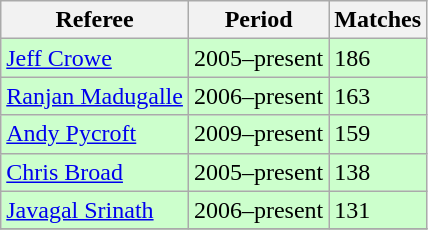<table class=wikitable>
<tr>
<th>Referee</th>
<th>Period</th>
<th>Matches</th>
</tr>
<tr style="background:#cfc;">
<td> <a href='#'>Jeff Crowe</a></td>
<td>2005–present</td>
<td>186</td>
</tr>
<tr style="background:#cfc;">
<td> <a href='#'>Ranjan Madugalle</a></td>
<td>2006–present</td>
<td>163</td>
</tr>
<tr style="background:#cfc;">
<td> <a href='#'>Andy Pycroft</a></td>
<td>2009–present</td>
<td>159</td>
</tr>
<tr style="background:#cfc;">
<td> <a href='#'>Chris Broad</a></td>
<td>2005–present</td>
<td>138</td>
</tr>
<tr style="background:#CFC;">
<td> <a href='#'>Javagal Srinath</a></td>
<td>2006–present</td>
<td>131</td>
</tr>
<tr>
</tr>
</table>
